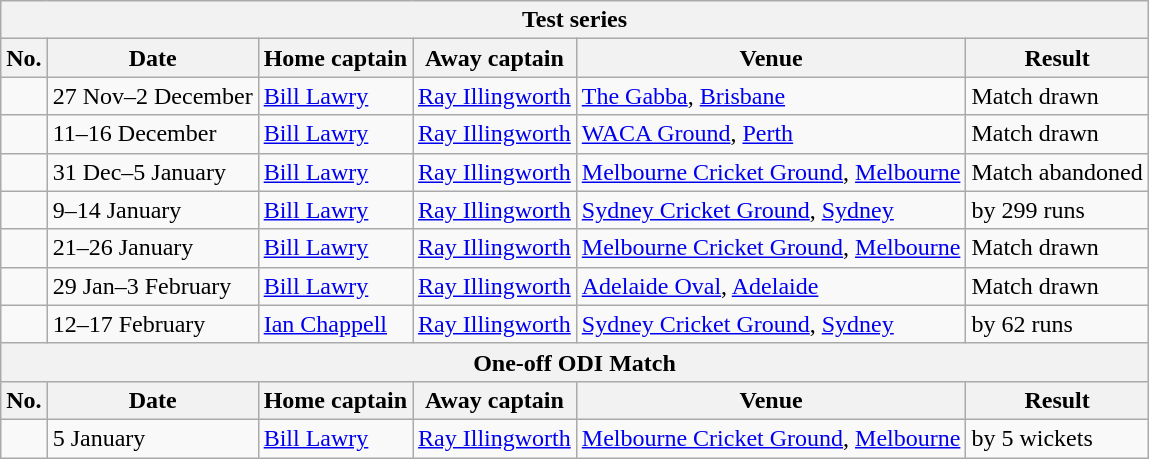<table class="wikitable">
<tr>
<th colspan="9">Test series</th>
</tr>
<tr>
<th>No.</th>
<th>Date</th>
<th>Home captain</th>
<th>Away captain</th>
<th>Venue</th>
<th>Result</th>
</tr>
<tr>
<td></td>
<td>27 Nov–2 December</td>
<td><a href='#'>Bill Lawry</a></td>
<td><a href='#'>Ray Illingworth</a></td>
<td><a href='#'>The Gabba</a>, <a href='#'>Brisbane</a></td>
<td>Match drawn</td>
</tr>
<tr>
<td></td>
<td>11–16 December</td>
<td><a href='#'>Bill Lawry</a></td>
<td><a href='#'>Ray Illingworth</a></td>
<td><a href='#'>WACA Ground</a>, <a href='#'>Perth</a></td>
<td>Match drawn</td>
</tr>
<tr>
<td></td>
<td>31 Dec–5 January</td>
<td><a href='#'>Bill Lawry</a></td>
<td><a href='#'>Ray Illingworth</a></td>
<td><a href='#'>Melbourne Cricket Ground</a>, <a href='#'>Melbourne</a></td>
<td>Match abandoned</td>
</tr>
<tr>
<td></td>
<td>9–14 January</td>
<td><a href='#'>Bill Lawry</a></td>
<td><a href='#'>Ray Illingworth</a></td>
<td><a href='#'>Sydney Cricket Ground</a>, <a href='#'>Sydney</a></td>
<td> by 299 runs</td>
</tr>
<tr>
<td></td>
<td>21–26 January</td>
<td><a href='#'>Bill Lawry</a></td>
<td><a href='#'>Ray Illingworth</a></td>
<td><a href='#'>Melbourne Cricket Ground</a>, <a href='#'>Melbourne</a></td>
<td>Match drawn</td>
</tr>
<tr>
<td></td>
<td>29 Jan–3 February</td>
<td><a href='#'>Bill Lawry</a></td>
<td><a href='#'>Ray Illingworth</a></td>
<td><a href='#'>Adelaide Oval</a>, <a href='#'>Adelaide</a></td>
<td>Match drawn</td>
</tr>
<tr>
<td></td>
<td>12–17 February</td>
<td><a href='#'>Ian Chappell</a></td>
<td><a href='#'>Ray Illingworth</a></td>
<td><a href='#'>Sydney Cricket Ground</a>, <a href='#'>Sydney</a></td>
<td> by 62 runs</td>
</tr>
<tr>
<th colspan="9">One-off ODI Match</th>
</tr>
<tr>
<th>No.</th>
<th>Date</th>
<th>Home captain</th>
<th>Away captain</th>
<th>Venue</th>
<th>Result</th>
</tr>
<tr>
<td></td>
<td>5 January</td>
<td><a href='#'>Bill Lawry</a></td>
<td><a href='#'>Ray Illingworth</a></td>
<td><a href='#'>Melbourne Cricket Ground</a>, <a href='#'>Melbourne</a></td>
<td> by 5 wickets</td>
</tr>
</table>
